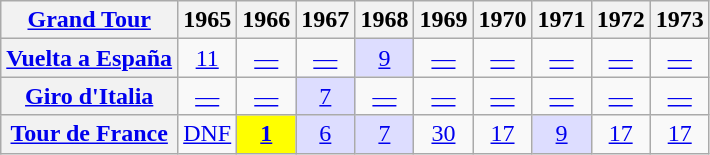<table class="wikitable plainrowheaders">
<tr>
<th scope="col"><a href='#'>Grand Tour</a></th>
<th scope="col">1965</th>
<th scope="col">1966</th>
<th scope="col">1967</th>
<th scope="col">1968</th>
<th scope="col">1969</th>
<th scope="col">1970</th>
<th scope="col">1971</th>
<th scope="col">1972</th>
<th scope="col">1973</th>
</tr>
<tr style="text-align:center;">
<th scope="row"> <a href='#'>Vuelta a España</a></th>
<td><a href='#'>11</a></td>
<td><a href='#'>—</a></td>
<td><a href='#'>—</a></td>
<td style="background:#ddddff;"><a href='#'>9</a></td>
<td><a href='#'>—</a></td>
<td><a href='#'>—</a></td>
<td><a href='#'>—</a></td>
<td><a href='#'>—</a></td>
<td><a href='#'>—</a></td>
</tr>
<tr style="text-align:center;">
<th scope="row"> <a href='#'>Giro d'Italia</a></th>
<td><a href='#'>—</a></td>
<td><a href='#'>—</a></td>
<td style="background:#ddddff;"><a href='#'>7</a></td>
<td><a href='#'>—</a></td>
<td><a href='#'>—</a></td>
<td><a href='#'>—</a></td>
<td><a href='#'>—</a></td>
<td><a href='#'>—</a></td>
<td><a href='#'>—</a></td>
</tr>
<tr style="text-align:center;">
<th scope="row"> <a href='#'>Tour de France</a></th>
<td><a href='#'>DNF</a></td>
<td style="background:yellow;"><a href='#'><strong>1</strong></a></td>
<td style="background:#ddddff;"><a href='#'>6</a></td>
<td style="background:#ddddff;"><a href='#'>7</a></td>
<td><a href='#'>30</a></td>
<td><a href='#'>17</a></td>
<td style="background:#ddddff;"><a href='#'>9</a></td>
<td><a href='#'>17</a></td>
<td><a href='#'>17</a></td>
</tr>
</table>
